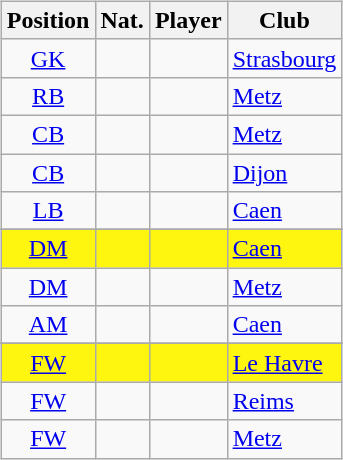<table style="width:100%;">
<tr>
<td width="50%"><br><table class="sortable wikitable" style="text-align: center;">
<tr>
<th>Position</th>
<th>Nat.</th>
<th>Player</th>
<th>Club</th>
</tr>
<tr>
<td><a href='#'>GK</a></td>
<td></td>
<td align=left></td>
<td align=left><a href='#'>Strasbourg</a></td>
</tr>
<tr>
<td><a href='#'>RB</a></td>
<td></td>
<td align=left></td>
<td align=left><a href='#'>Metz</a></td>
</tr>
<tr>
<td><a href='#'>CB</a></td>
<td></td>
<td align=left></td>
<td align=left><a href='#'>Metz</a></td>
</tr>
<tr>
<td><a href='#'>CB</a></td>
<td></td>
<td align=left></td>
<td align=left><a href='#'>Dijon</a></td>
</tr>
<tr>
<td><a href='#'>LB</a></td>
<td></td>
<td align=left></td>
<td align=left><a href='#'>Caen</a></td>
</tr>
<tr>
</tr>
<tr bgcolor=#FFF60F>
<td><a href='#'>DM</a></td>
<td></td>
<td align=left></td>
<td align=left><a href='#'>Caen</a></td>
</tr>
<tr>
<td><a href='#'>DM</a></td>
<td></td>
<td align=left></td>
<td align=left><a href='#'>Metz</a></td>
</tr>
<tr>
<td><a href='#'>AM</a></td>
<td></td>
<td align=left></td>
<td align=left><a href='#'>Caen</a></td>
</tr>
<tr>
</tr>
<tr bgcolor=#FFF60F>
<td><a href='#'>FW</a></td>
<td></td>
<td align=left></td>
<td align=left><a href='#'>Le Havre</a></td>
</tr>
<tr>
<td><a href='#'>FW</a></td>
<td></td>
<td align=left></td>
<td align=left><a href='#'>Reims</a></td>
</tr>
<tr>
<td><a href='#'>FW</a></td>
<td></td>
<td align=left></td>
<td align=left><a href='#'>Metz</a></td>
</tr>
</table>
</td>
<td width="50%"><br><div>












</div></td>
</tr>
</table>
